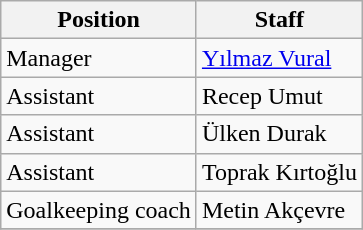<table class="wikitable">
<tr>
<th>Position</th>
<th>Staff</th>
</tr>
<tr>
<td>Manager</td>
<td> <a href='#'>Yılmaz Vural</a></td>
</tr>
<tr>
<td>Assistant</td>
<td> Recep Umut</td>
</tr>
<tr>
<td>Assistant</td>
<td> Ülken Durak</td>
</tr>
<tr>
<td>Assistant</td>
<td> Toprak Kırtoğlu</td>
</tr>
<tr>
<td>Goalkeeping coach</td>
<td> Metin Akçevre</td>
</tr>
<tr>
</tr>
</table>
